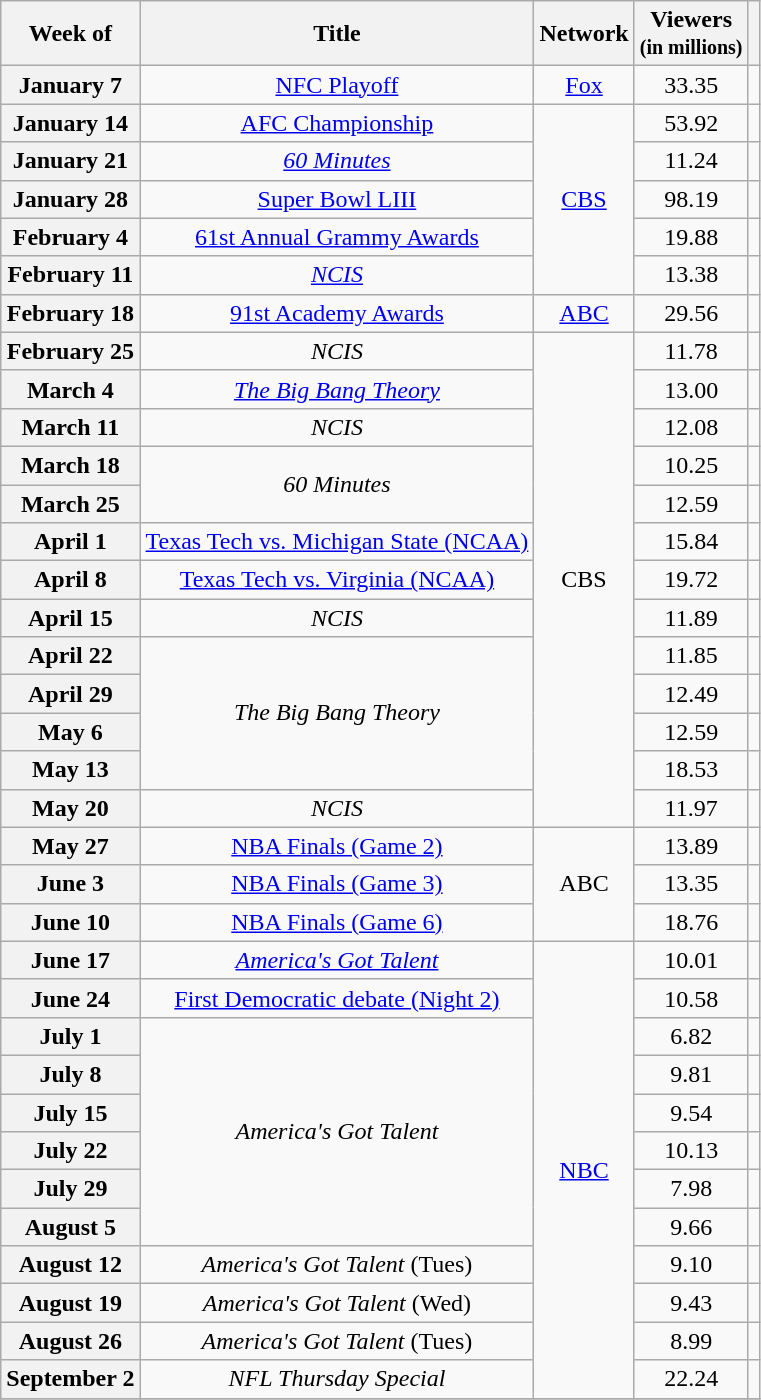<table class="wikitable sortable plainrowheaders" style="text-align: center; display: inline-table;">
<tr>
<th>Week of</th>
<th>Title</th>
<th>Network</th>
<th>Viewers<br><small>(in millions)</small></th>
<th></th>
</tr>
<tr>
<th scope="row">January 7</th>
<td><a href='#'>NFC Playoff</a></td>
<td><a href='#'>Fox</a></td>
<td>33.35</td>
<td></td>
</tr>
<tr>
<th scope="row">January 14</th>
<td><a href='#'>AFC Championship</a></td>
<td rowspan="5"><a href='#'>CBS</a></td>
<td>53.92</td>
<td></td>
</tr>
<tr>
<th scope="row">January 21</th>
<td><em><a href='#'>60 Minutes</a></em></td>
<td>11.24</td>
<td></td>
</tr>
<tr>
<th scope="row">January 28</th>
<td><a href='#'>Super Bowl LIII</a></td>
<td>98.19</td>
<td></td>
</tr>
<tr>
<th scope="row">February 4</th>
<td><a href='#'>61st Annual Grammy Awards</a></td>
<td>19.88</td>
<td></td>
</tr>
<tr>
<th scope="row">February 11</th>
<td><em><a href='#'>NCIS</a></em></td>
<td>13.38</td>
<td></td>
</tr>
<tr>
<th scope="row">February 18</th>
<td><a href='#'>91st Academy Awards</a></td>
<td><a href='#'>ABC</a></td>
<td>29.56</td>
<td></td>
</tr>
<tr>
<th scope="row">February 25</th>
<td><em>NCIS</em></td>
<td rowspan="13">CBS</td>
<td>11.78</td>
<td></td>
</tr>
<tr>
<th scope="row">March 4</th>
<td><em><a href='#'>The Big Bang Theory</a></em></td>
<td>13.00</td>
<td></td>
</tr>
<tr>
<th scope="row">March 11</th>
<td><em>NCIS</em></td>
<td>12.08</td>
<td></td>
</tr>
<tr>
<th scope="row">March 18</th>
<td rowspan="2"><em>60 Minutes</em></td>
<td>10.25</td>
<td></td>
</tr>
<tr>
<th scope="row">March 25</th>
<td>12.59</td>
<td></td>
</tr>
<tr>
<th scope="row">April 1</th>
<td><a href='#'>Texas Tech vs. Michigan State (NCAA)</a></td>
<td>15.84</td>
<td></td>
</tr>
<tr>
<th scope="row">April 8</th>
<td><a href='#'>Texas Tech vs. Virginia (NCAA)</a></td>
<td>19.72</td>
<td></td>
</tr>
<tr>
<th scope="row">April 15</th>
<td><em>NCIS</em></td>
<td>11.89</td>
<td></td>
</tr>
<tr>
<th scope="row">April 22</th>
<td rowspan="4"><em>The Big Bang Theory</em></td>
<td>11.85</td>
<td></td>
</tr>
<tr>
<th scope="row">April 29</th>
<td>12.49</td>
<td></td>
</tr>
<tr>
<th scope="row">May 6</th>
<td>12.59</td>
<td></td>
</tr>
<tr>
<th scope="row">May 13</th>
<td>18.53</td>
<td></td>
</tr>
<tr>
<th scope="row">May 20</th>
<td><em>NCIS</em></td>
<td>11.97</td>
<td></td>
</tr>
<tr>
<th scope="row">May 27</th>
<td><a href='#'>NBA Finals (Game 2)</a></td>
<td rowspan="3">ABC</td>
<td>13.89</td>
<td></td>
</tr>
<tr>
<th scope="row">June 3</th>
<td><a href='#'>NBA Finals (Game 3)</a></td>
<td>13.35</td>
<td></td>
</tr>
<tr>
<th scope="row">June 10</th>
<td><a href='#'>NBA Finals (Game 6)</a></td>
<td>18.76</td>
<td></td>
</tr>
<tr>
<th scope="row">June 17</th>
<td><em><a href='#'>America's Got Talent</a></em></td>
<td rowspan="12"><a href='#'>NBC</a></td>
<td>10.01</td>
<td></td>
</tr>
<tr>
<th scope="row">June 24</th>
<td><a href='#'>First Democratic debate (Night 2)</a></td>
<td>10.58</td>
<td></td>
</tr>
<tr>
<th scope="row">July 1</th>
<td rowspan="6"><em>America's Got Talent</em></td>
<td>6.82</td>
<td></td>
</tr>
<tr>
<th scope="row">July 8</th>
<td>9.81</td>
<td></td>
</tr>
<tr>
<th scope="row">July 15</th>
<td>9.54</td>
<td></td>
</tr>
<tr>
<th scope="row">July 22</th>
<td>10.13</td>
<td></td>
</tr>
<tr>
<th scope="row">July 29</th>
<td>7.98</td>
<td></td>
</tr>
<tr>
<th scope="row">August 5</th>
<td>9.66</td>
<td></td>
</tr>
<tr>
<th scope="row">August 12</th>
<td><em>America's Got Talent</em> (Tues)</td>
<td>9.10</td>
<td></td>
</tr>
<tr>
<th scope="row">August 19</th>
<td><em>America's Got Talent</em> (Wed)</td>
<td>9.43</td>
<td></td>
</tr>
<tr>
<th scope="row">August 26</th>
<td><em>America's Got Talent</em> (Tues)</td>
<td>8.99</td>
<td></td>
</tr>
<tr>
<th scope="row">September 2</th>
<td><em>NFL Thursday Special</em></td>
<td>22.24</td>
<td></td>
</tr>
<tr>
</tr>
</table>
